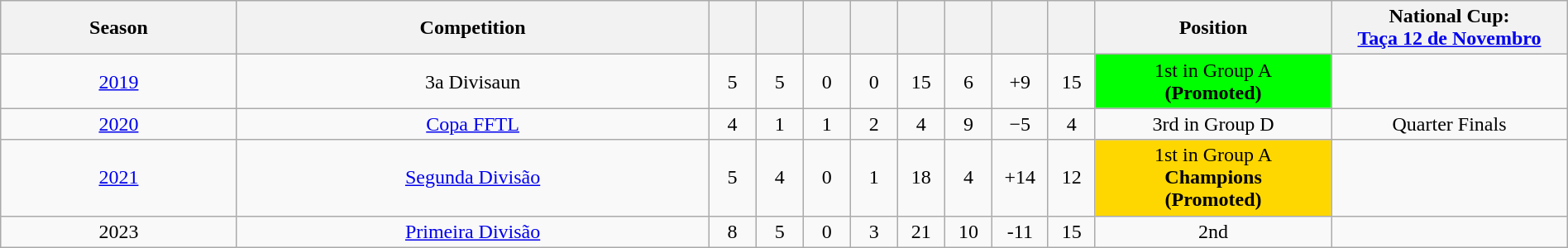<table class="wikitable" style="text-align:center; font-size:100%;width:100%; text-align:center">
<tr>
<th width="10%">Season</th>
<th width="20%">Competition</th>
<th width="2%"></th>
<th width="2%"></th>
<th width="2%"></th>
<th width="2%"></th>
<th width="2%"></th>
<th width="2%"></th>
<th width="2%"></th>
<th width="2%"></th>
<th width="10%">Position</th>
<th width="10%">National Cup:<br><a href='#'>Taça 12 de Novembro</a></th>
</tr>
<tr>
<td><a href='#'>2019</a></td>
<td>3a Divisaun</td>
<td>5</td>
<td>5</td>
<td>0</td>
<td>0</td>
<td>15</td>
<td>6</td>
<td>+9</td>
<td>15</td>
<td bgcolor="Lime">1st in Group A<br><strong>(Promoted)</strong></td>
<td></td>
</tr>
<tr>
<td><a href='#'>2020</a></td>
<td><a href='#'>Copa FFTL</a></td>
<td>4</td>
<td>1</td>
<td>1</td>
<td>2</td>
<td>4</td>
<td>9</td>
<td>−5</td>
<td>4</td>
<td>3rd in Group D</td>
<td>Quarter Finals</td>
</tr>
<tr>
<td><a href='#'>2021</a></td>
<td><a href='#'>Segunda Divisão</a></td>
<td>5</td>
<td>4</td>
<td>0</td>
<td>1</td>
<td>18</td>
<td>4</td>
<td>+14</td>
<td>12</td>
<td bgcolor="Gold">1st in Group A<br><strong>Champions</strong><br><strong>(Promoted)</strong></td>
<td></td>
</tr>
<tr>
<td>2023</td>
<td><a href='#'>Primeira Divisão</a></td>
<td>8</td>
<td>5</td>
<td>0</td>
<td>3</td>
<td>21</td>
<td>10</td>
<td>-11</td>
<td>15</td>
<td>2nd</td>
<td></td>
</tr>
</table>
